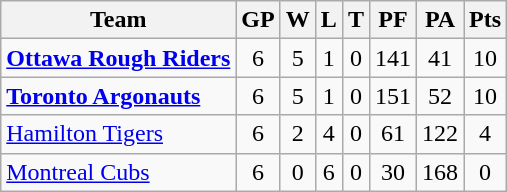<table class="wikitable">
<tr>
<th>Team</th>
<th>GP</th>
<th>W</th>
<th>L</th>
<th>T</th>
<th>PF</th>
<th>PA</th>
<th>Pts</th>
</tr>
<tr align="center">
<td align="left"><strong><a href='#'>Ottawa Rough Riders</a></strong></td>
<td>6</td>
<td>5</td>
<td>1</td>
<td>0</td>
<td>141</td>
<td>41</td>
<td>10</td>
</tr>
<tr align="center">
<td align="left"><strong><a href='#'>Toronto Argonauts</a></strong></td>
<td>6</td>
<td>5</td>
<td>1</td>
<td>0</td>
<td>151</td>
<td>52</td>
<td>10</td>
</tr>
<tr align="center">
<td align="left"><a href='#'>Hamilton Tigers</a></td>
<td>6</td>
<td>2</td>
<td>4</td>
<td>0</td>
<td>61</td>
<td>122</td>
<td>4</td>
</tr>
<tr align="center">
<td align="left"><a href='#'>Montreal Cubs</a></td>
<td>6</td>
<td>0</td>
<td>6</td>
<td>0</td>
<td>30</td>
<td>168</td>
<td>0</td>
</tr>
</table>
